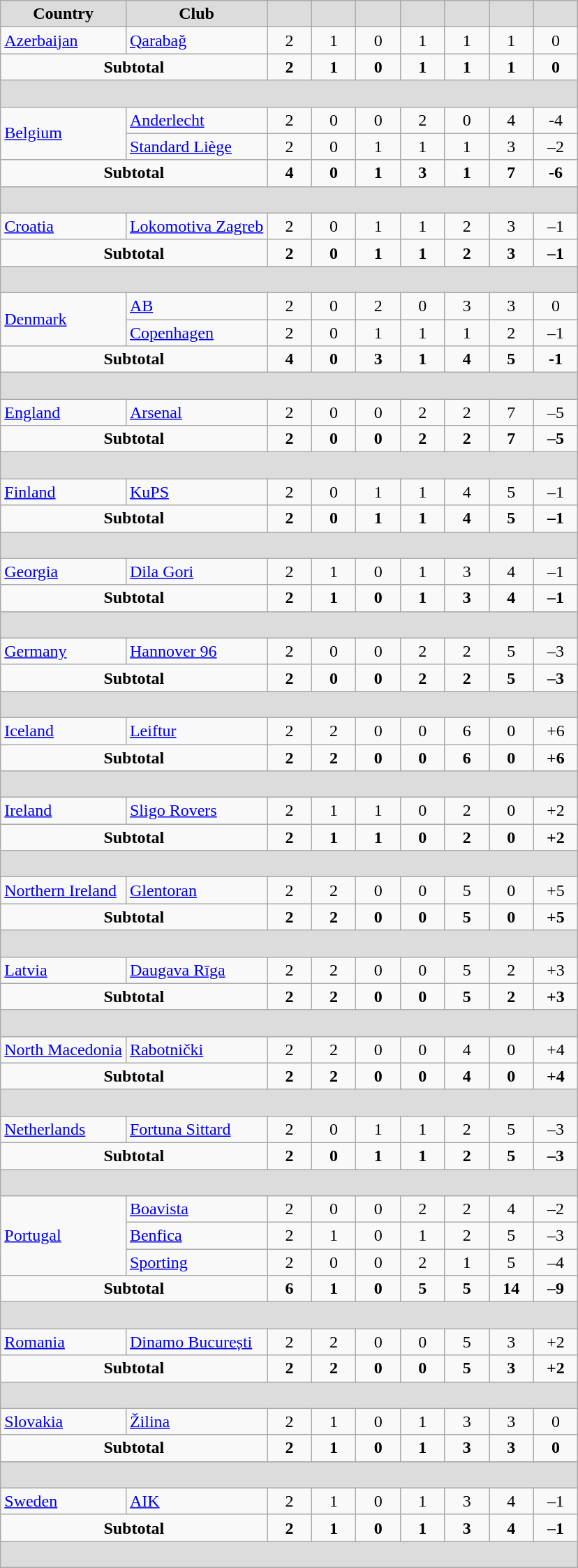<table class="wikitable" style="text-align: center;">
<tr>
<th style="background:#DCDCDC">Country</th>
<th style="background:#DCDCDC">Club</th>
<th width="35" style="background:#DCDCDC"></th>
<th width="35" style="background:#DCDCDC"></th>
<th width="35" style="background:#DCDCDC"></th>
<th width="35" style="background:#DCDCDC"></th>
<th width="35" style="background:#DCDCDC"></th>
<th width="35" style="background:#DCDCDC"></th>
<th width="35" style="background:#DCDCDC"></th>
</tr>
<tr>
<td align=left> <a href='#'>Azerbaijan</a></td>
<td align=left><a href='#'>Qarabağ</a></td>
<td>2</td>
<td>1</td>
<td>0</td>
<td>1</td>
<td>1</td>
<td>1</td>
<td>0</td>
</tr>
<tr>
<td colspan=2 align-"center"><strong>Subtotal</strong></td>
<td><strong>2</strong></td>
<td><strong>1</strong></td>
<td><strong>0</strong></td>
<td><strong>1</strong></td>
<td><strong>1</strong></td>
<td><strong>1</strong></td>
<td><strong>0</strong></td>
</tr>
<tr>
<th colspan=9 height="18" style="background:#DCDCDC"></th>
</tr>
<tr>
<td rowspan=2 align=left> <a href='#'>Belgium</a></td>
<td align=left><a href='#'>Anderlecht</a></td>
<td>2</td>
<td>0</td>
<td>0</td>
<td>2</td>
<td>0</td>
<td>4</td>
<td>-4</td>
</tr>
<tr>
<td align=left><a href='#'>Standard Liège</a></td>
<td>2</td>
<td>0</td>
<td>1</td>
<td>1</td>
<td>1</td>
<td>3</td>
<td>–2</td>
</tr>
<tr>
<td colspan=2 align-"center"><strong>Subtotal</strong></td>
<td><strong>4</strong></td>
<td><strong>0</strong></td>
<td><strong>1</strong></td>
<td><strong>3</strong></td>
<td><strong>1</strong></td>
<td><strong>7</strong></td>
<td><strong>-6</strong></td>
</tr>
<tr>
<th colspan=9 height="18" style="background:#DCDCDC"></th>
</tr>
<tr>
<td align=left> <a href='#'>Croatia</a></td>
<td align=left><a href='#'>Lokomotiva Zagreb</a></td>
<td>2</td>
<td>0</td>
<td>1</td>
<td>1</td>
<td>2</td>
<td>3</td>
<td>–1</td>
</tr>
<tr>
<td colspan=2 align-"center"><strong>Subtotal</strong></td>
<td><strong>2</strong></td>
<td><strong>0</strong></td>
<td><strong>1</strong></td>
<td><strong>1</strong></td>
<td><strong>2</strong></td>
<td><strong>3</strong></td>
<td><strong>–1</strong></td>
</tr>
<tr>
<th colspan=9 height="18" style="background:#DCDCDC"></th>
</tr>
<tr>
<td rowspan=2 align=left> <a href='#'>Denmark</a></td>
<td align=left><a href='#'>AB</a></td>
<td>2</td>
<td>0</td>
<td>2</td>
<td>0</td>
<td>3</td>
<td>3</td>
<td>0</td>
</tr>
<tr>
<td align=left><a href='#'>Copenhagen</a></td>
<td>2</td>
<td>0</td>
<td>1</td>
<td>1</td>
<td>1</td>
<td>2</td>
<td>–1</td>
</tr>
<tr>
<td colspan=2 align-"center"><strong>Subtotal</strong></td>
<td><strong>4</strong></td>
<td><strong>0</strong></td>
<td><strong>3</strong></td>
<td><strong>1</strong></td>
<td><strong>4</strong></td>
<td><strong>5</strong></td>
<td><strong>-1</strong></td>
</tr>
<tr>
<th colspan=9 height="18" style="background:#DCDCDC"></th>
</tr>
<tr>
<td align=left> <a href='#'>England</a></td>
<td align=left><a href='#'>Arsenal</a></td>
<td>2</td>
<td>0</td>
<td>0</td>
<td>2</td>
<td>2</td>
<td>7</td>
<td>–5</td>
</tr>
<tr>
<td colspan=2 align-"center"><strong>Subtotal</strong></td>
<td><strong>2</strong></td>
<td><strong>0</strong></td>
<td><strong>0</strong></td>
<td><strong>2</strong></td>
<td><strong>2</strong></td>
<td><strong>7</strong></td>
<td><strong>–5</strong></td>
</tr>
<tr>
<th colspan=9 height="18" style="background:#DCDCDC"></th>
</tr>
<tr>
<td align=left> <a href='#'>Finland</a></td>
<td align=left><a href='#'>KuPS</a></td>
<td>2</td>
<td>0</td>
<td>1</td>
<td>1</td>
<td>4</td>
<td>5</td>
<td>–1</td>
</tr>
<tr>
<td colspan=2 align-"center"><strong>Subtotal</strong></td>
<td><strong>2</strong></td>
<td><strong>0</strong></td>
<td><strong>1</strong></td>
<td><strong>1</strong></td>
<td><strong>4</strong></td>
<td><strong>5</strong></td>
<td><strong>–1</strong></td>
</tr>
<tr>
<th colspan=9 height="18" style="background:#DCDCDC"></th>
</tr>
<tr>
<td align=left> <a href='#'>Georgia</a></td>
<td align=left><a href='#'>Dila Gori</a></td>
<td>2</td>
<td>1</td>
<td>0</td>
<td>1</td>
<td>3</td>
<td>4</td>
<td>–1</td>
</tr>
<tr>
<td colspan=2 align-"center"><strong>Subtotal</strong></td>
<td><strong>2</strong></td>
<td><strong>1</strong></td>
<td><strong>0</strong></td>
<td><strong>1</strong></td>
<td><strong>3</strong></td>
<td><strong>4</strong></td>
<td><strong>–1</strong></td>
</tr>
<tr>
<th colspan=9 height="18" style="background:#DCDCDC"></th>
</tr>
<tr>
<td align=left> <a href='#'>Germany</a></td>
<td align=left><a href='#'>Hannover 96</a></td>
<td>2</td>
<td>0</td>
<td>0</td>
<td>2</td>
<td>2</td>
<td>5</td>
<td>–3</td>
</tr>
<tr>
<td colspan=2 align-"center"><strong>Subtotal</strong></td>
<td><strong>2</strong></td>
<td><strong>0</strong></td>
<td><strong>0</strong></td>
<td><strong>2</strong></td>
<td><strong>2</strong></td>
<td><strong>5</strong></td>
<td><strong>–3</strong></td>
</tr>
<tr>
<th colspan=9 height="18" style="background:#DCDCDC"></th>
</tr>
<tr>
<td align=left> <a href='#'>Iceland</a></td>
<td align=left><a href='#'>Leiftur</a></td>
<td>2</td>
<td>2</td>
<td>0</td>
<td>0</td>
<td>6</td>
<td>0</td>
<td>+6</td>
</tr>
<tr>
<td colspan=2 align-"center"><strong>Subtotal</strong></td>
<td><strong>2</strong></td>
<td><strong>2</strong></td>
<td><strong>0</strong></td>
<td><strong>0</strong></td>
<td><strong>6</strong></td>
<td><strong>0</strong></td>
<td><strong>+6</strong></td>
</tr>
<tr>
<th colspan=9 height="18" style="background:#DCDCDC"></th>
</tr>
<tr>
<td align=left> <a href='#'>Ireland</a></td>
<td align=left><a href='#'>Sligo Rovers</a></td>
<td>2</td>
<td>1</td>
<td>1</td>
<td>0</td>
<td>2</td>
<td>0</td>
<td>+2</td>
</tr>
<tr>
<td colspan=2 align-"center"><strong>Subtotal</strong></td>
<td><strong>2</strong></td>
<td><strong>1</strong></td>
<td><strong>1</strong></td>
<td><strong>0</strong></td>
<td><strong>2</strong></td>
<td><strong>0</strong></td>
<td><strong>+2</strong></td>
</tr>
<tr>
<th colspan=9 height="18" style="background:#DCDCDC"></th>
</tr>
<tr>
<td align=left> <a href='#'>Northern Ireland</a></td>
<td align=left><a href='#'>Glentoran</a></td>
<td>2</td>
<td>2</td>
<td>0</td>
<td>0</td>
<td>5</td>
<td>0</td>
<td>+5</td>
</tr>
<tr>
<td colspan=2 align-"center"><strong>Subtotal</strong></td>
<td><strong>2</strong></td>
<td><strong>2</strong></td>
<td><strong>0</strong></td>
<td><strong>0</strong></td>
<td><strong>5</strong></td>
<td><strong>0</strong></td>
<td><strong>+5</strong></td>
</tr>
<tr>
<th colspan=9 height="18" style="background:#DCDCDC"></th>
</tr>
<tr>
<td align=left> <a href='#'>Latvia</a></td>
<td align=left><a href='#'>Daugava Rīga</a></td>
<td>2</td>
<td>2</td>
<td>0</td>
<td>0</td>
<td>5</td>
<td>2</td>
<td>+3</td>
</tr>
<tr>
<td colspan=2 align-"center"><strong>Subtotal</strong></td>
<td><strong>2</strong></td>
<td><strong>2</strong></td>
<td><strong>0</strong></td>
<td><strong>0</strong></td>
<td><strong>5</strong></td>
<td><strong>2</strong></td>
<td><strong>+3</strong></td>
</tr>
<tr>
<th colspan=9 height="18" style="background:#DCDCDC"></th>
</tr>
<tr>
<td align=left> <a href='#'>North Macedonia</a></td>
<td align=left><a href='#'>Rabotnički</a></td>
<td>2</td>
<td>2</td>
<td>0</td>
<td>0</td>
<td>4</td>
<td>0</td>
<td>+4</td>
</tr>
<tr>
<td colspan=2 align-"center"><strong>Subtotal</strong></td>
<td><strong>2</strong></td>
<td><strong>2</strong></td>
<td><strong>0</strong></td>
<td><strong>0</strong></td>
<td><strong>4</strong></td>
<td><strong>0</strong></td>
<td><strong>+4</strong></td>
</tr>
<tr>
<th colspan=9 height="18" style="background:#DCDCDC"></th>
</tr>
<tr>
<td align=left> <a href='#'>Netherlands</a></td>
<td align=left><a href='#'>Fortuna Sittard</a></td>
<td>2</td>
<td>0</td>
<td>1</td>
<td>1</td>
<td>2</td>
<td>5</td>
<td>–3</td>
</tr>
<tr>
<td colspan=2 align-"center"><strong>Subtotal</strong></td>
<td><strong>2</strong></td>
<td><strong>0</strong></td>
<td><strong>1</strong></td>
<td><strong>1</strong></td>
<td><strong>2</strong></td>
<td><strong>5</strong></td>
<td><strong>–3</strong></td>
</tr>
<tr>
<th colspan=9 height="18" style="background:#DCDCDC"></th>
</tr>
<tr>
<td rowspan=3 align=left> <a href='#'>Portugal</a></td>
<td align=left><a href='#'>Boavista</a></td>
<td>2</td>
<td>0</td>
<td>0</td>
<td>2</td>
<td>2</td>
<td>4</td>
<td>–2</td>
</tr>
<tr>
<td align=left><a href='#'>Benfica</a></td>
<td>2</td>
<td>1</td>
<td>0</td>
<td>1</td>
<td>2</td>
<td>5</td>
<td>–3</td>
</tr>
<tr>
<td align=left><a href='#'>Sporting</a></td>
<td>2</td>
<td>0</td>
<td>0</td>
<td>2</td>
<td>1</td>
<td>5</td>
<td>–4</td>
</tr>
<tr>
<td colspan=2 align-"center"><strong>Subtotal</strong></td>
<td><strong>6</strong></td>
<td><strong>1</strong></td>
<td><strong>0</strong></td>
<td><strong>5</strong></td>
<td><strong>5</strong></td>
<td><strong>14</strong></td>
<td><strong>–9</strong></td>
</tr>
<tr>
<th colspan=9 height="18" style="background:#DCDCDC"></th>
</tr>
<tr>
<td align=left> <a href='#'>Romania</a></td>
<td align=left><a href='#'>Dinamo București</a></td>
<td>2</td>
<td>2</td>
<td>0</td>
<td>0</td>
<td>5</td>
<td>3</td>
<td>+2</td>
</tr>
<tr>
<td colspan=2 align-"center"><strong>Subtotal</strong></td>
<td><strong>2</strong></td>
<td><strong>2</strong></td>
<td><strong>0</strong></td>
<td><strong>0</strong></td>
<td><strong>5</strong></td>
<td><strong>3</strong></td>
<td><strong>+2</strong></td>
</tr>
<tr>
<th colspan=9 height="18" style="background:#DCDCDC"></th>
</tr>
<tr>
<td align=left> <a href='#'>Slovakia</a></td>
<td align=left><a href='#'>Žilina</a></td>
<td>2</td>
<td>1</td>
<td>0</td>
<td>1</td>
<td>3</td>
<td>3</td>
<td>0</td>
</tr>
<tr>
<td colspan=2 align-"center"><strong>Subtotal</strong></td>
<td><strong>2</strong></td>
<td><strong>1</strong></td>
<td><strong>0</strong></td>
<td><strong>1</strong></td>
<td><strong>3</strong></td>
<td><strong>3</strong></td>
<td><strong>0</strong></td>
</tr>
<tr>
<th colspan=9 height="18" style="background:#DCDCDC"></th>
</tr>
<tr>
<td align=left> <a href='#'>Sweden</a></td>
<td align=left><a href='#'>AIK</a></td>
<td>2</td>
<td>1</td>
<td>0</td>
<td>1</td>
<td>3</td>
<td>4</td>
<td>–1</td>
</tr>
<tr>
<td colspan=2 align-"center"><strong>Subtotal</strong></td>
<td><strong>2</strong></td>
<td><strong>1</strong></td>
<td><strong>0</strong></td>
<td><strong>1</strong></td>
<td><strong>3</strong></td>
<td><strong>4</strong></td>
<td><strong>–1</strong></td>
</tr>
<tr>
<th colspan=9 height="18" style="background:#DCDCDC"></th>
</tr>
</table>
